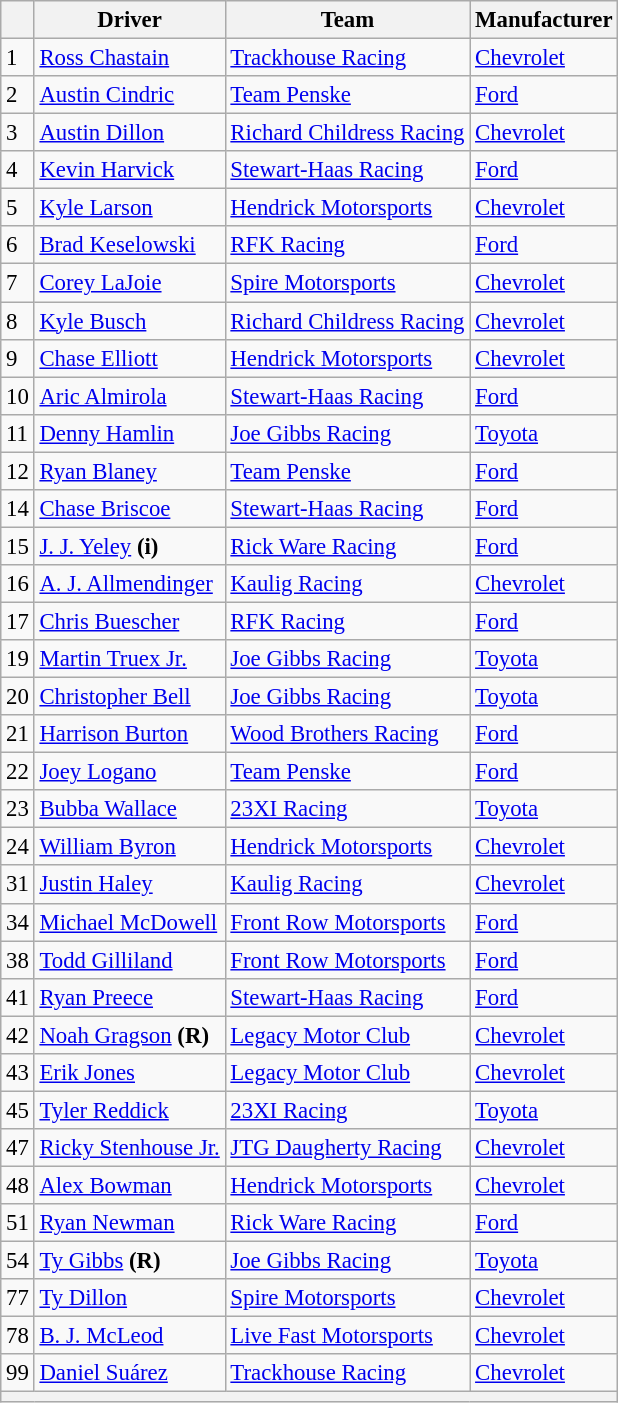<table class="wikitable" style="font-size:95%">
<tr>
<th></th>
<th>Driver</th>
<th>Team</th>
<th>Manufacturer</th>
</tr>
<tr>
<td>1</td>
<td><a href='#'>Ross Chastain</a></td>
<td><a href='#'>Trackhouse Racing</a></td>
<td><a href='#'>Chevrolet</a></td>
</tr>
<tr>
<td>2</td>
<td><a href='#'>Austin Cindric</a></td>
<td><a href='#'>Team Penske</a></td>
<td><a href='#'>Ford</a></td>
</tr>
<tr>
<td>3</td>
<td><a href='#'>Austin Dillon</a></td>
<td><a href='#'>Richard Childress Racing</a></td>
<td><a href='#'>Chevrolet</a></td>
</tr>
<tr>
<td>4</td>
<td><a href='#'>Kevin Harvick</a></td>
<td><a href='#'>Stewart-Haas Racing</a></td>
<td><a href='#'>Ford</a></td>
</tr>
<tr>
<td>5</td>
<td><a href='#'>Kyle Larson</a></td>
<td><a href='#'>Hendrick Motorsports</a></td>
<td><a href='#'>Chevrolet</a></td>
</tr>
<tr>
<td>6</td>
<td><a href='#'>Brad Keselowski</a></td>
<td><a href='#'>RFK Racing</a></td>
<td><a href='#'>Ford</a></td>
</tr>
<tr>
<td>7</td>
<td><a href='#'>Corey LaJoie</a></td>
<td><a href='#'>Spire Motorsports</a></td>
<td><a href='#'>Chevrolet</a></td>
</tr>
<tr>
<td>8</td>
<td><a href='#'>Kyle Busch</a></td>
<td><a href='#'>Richard Childress Racing</a></td>
<td><a href='#'>Chevrolet</a></td>
</tr>
<tr>
<td>9</td>
<td><a href='#'>Chase Elliott</a></td>
<td><a href='#'>Hendrick Motorsports</a></td>
<td><a href='#'>Chevrolet</a></td>
</tr>
<tr>
<td>10</td>
<td><a href='#'>Aric Almirola</a></td>
<td><a href='#'>Stewart-Haas Racing</a></td>
<td><a href='#'>Ford</a></td>
</tr>
<tr>
<td>11</td>
<td><a href='#'>Denny Hamlin</a></td>
<td><a href='#'>Joe Gibbs Racing</a></td>
<td><a href='#'>Toyota</a></td>
</tr>
<tr>
<td>12</td>
<td><a href='#'>Ryan Blaney</a></td>
<td><a href='#'>Team Penske</a></td>
<td><a href='#'>Ford</a></td>
</tr>
<tr>
<td>14</td>
<td><a href='#'>Chase Briscoe</a></td>
<td><a href='#'>Stewart-Haas Racing</a></td>
<td><a href='#'>Ford</a></td>
</tr>
<tr>
<td>15</td>
<td><a href='#'>J. J. Yeley</a> <strong>(i)</strong></td>
<td><a href='#'>Rick Ware Racing</a></td>
<td><a href='#'>Ford</a></td>
</tr>
<tr>
<td>16</td>
<td><a href='#'>A. J. Allmendinger</a></td>
<td><a href='#'>Kaulig Racing</a></td>
<td><a href='#'>Chevrolet</a></td>
</tr>
<tr>
<td>17</td>
<td><a href='#'>Chris Buescher</a></td>
<td><a href='#'>RFK Racing</a></td>
<td><a href='#'>Ford</a></td>
</tr>
<tr>
<td>19</td>
<td><a href='#'>Martin Truex Jr.</a></td>
<td><a href='#'>Joe Gibbs Racing</a></td>
<td><a href='#'>Toyota</a></td>
</tr>
<tr>
<td>20</td>
<td><a href='#'>Christopher Bell</a></td>
<td><a href='#'>Joe Gibbs Racing</a></td>
<td><a href='#'>Toyota</a></td>
</tr>
<tr>
<td>21</td>
<td><a href='#'>Harrison Burton</a></td>
<td><a href='#'>Wood Brothers Racing</a></td>
<td><a href='#'>Ford</a></td>
</tr>
<tr>
<td>22</td>
<td><a href='#'>Joey Logano</a></td>
<td><a href='#'>Team Penske</a></td>
<td><a href='#'>Ford</a></td>
</tr>
<tr>
<td>23</td>
<td><a href='#'>Bubba Wallace</a></td>
<td><a href='#'>23XI Racing</a></td>
<td><a href='#'>Toyota</a></td>
</tr>
<tr>
<td>24</td>
<td><a href='#'>William Byron</a></td>
<td><a href='#'>Hendrick Motorsports</a></td>
<td><a href='#'>Chevrolet</a></td>
</tr>
<tr>
<td>31</td>
<td><a href='#'>Justin Haley</a></td>
<td><a href='#'>Kaulig Racing</a></td>
<td><a href='#'>Chevrolet</a></td>
</tr>
<tr>
<td>34</td>
<td><a href='#'>Michael McDowell</a></td>
<td><a href='#'>Front Row Motorsports</a></td>
<td><a href='#'>Ford</a></td>
</tr>
<tr>
<td>38</td>
<td><a href='#'>Todd Gilliland</a></td>
<td><a href='#'>Front Row Motorsports</a></td>
<td><a href='#'>Ford</a></td>
</tr>
<tr>
<td>41</td>
<td><a href='#'>Ryan Preece</a></td>
<td><a href='#'>Stewart-Haas Racing</a></td>
<td><a href='#'>Ford</a></td>
</tr>
<tr>
<td>42</td>
<td><a href='#'>Noah Gragson</a> <strong>(R)</strong></td>
<td><a href='#'>Legacy Motor Club</a></td>
<td><a href='#'>Chevrolet</a></td>
</tr>
<tr>
<td>43</td>
<td><a href='#'>Erik Jones</a></td>
<td><a href='#'>Legacy Motor Club</a></td>
<td><a href='#'>Chevrolet</a></td>
</tr>
<tr>
<td>45</td>
<td><a href='#'>Tyler Reddick</a></td>
<td><a href='#'>23XI Racing</a></td>
<td><a href='#'>Toyota</a></td>
</tr>
<tr>
<td>47</td>
<td nowrap><a href='#'>Ricky Stenhouse Jr.</a></td>
<td><a href='#'>JTG Daugherty Racing</a></td>
<td><a href='#'>Chevrolet</a></td>
</tr>
<tr>
<td>48</td>
<td><a href='#'>Alex Bowman</a></td>
<td><a href='#'>Hendrick Motorsports</a></td>
<td><a href='#'>Chevrolet</a></td>
</tr>
<tr>
<td>51</td>
<td><a href='#'>Ryan Newman</a></td>
<td><a href='#'>Rick Ware Racing</a></td>
<td><a href='#'>Ford</a></td>
</tr>
<tr>
<td>54</td>
<td><a href='#'>Ty Gibbs</a> <strong>(R)</strong></td>
<td><a href='#'>Joe Gibbs Racing</a></td>
<td><a href='#'>Toyota</a></td>
</tr>
<tr>
<td>77</td>
<td><a href='#'>Ty Dillon</a></td>
<td><a href='#'>Spire Motorsports</a></td>
<td><a href='#'>Chevrolet</a></td>
</tr>
<tr>
<td>78</td>
<td><a href='#'>B. J. McLeod</a></td>
<td><a href='#'>Live Fast Motorsports</a></td>
<td><a href='#'>Chevrolet</a></td>
</tr>
<tr>
<td>99</td>
<td><a href='#'>Daniel Suárez</a></td>
<td><a href='#'>Trackhouse Racing</a></td>
<td><a href='#'>Chevrolet</a></td>
</tr>
<tr>
<th colspan="4"></th>
</tr>
</table>
